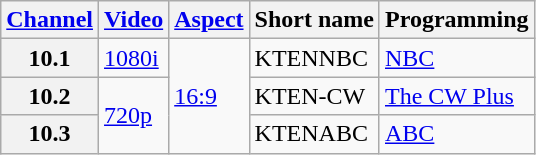<table class="wikitable">
<tr>
<th><a href='#'>Channel</a></th>
<th><a href='#'>Video</a></th>
<th><a href='#'>Aspect</a></th>
<th>Short name</th>
<th>Programming</th>
</tr>
<tr>
<th scope = "row">10.1</th>
<td><a href='#'>1080i</a></td>
<td rowspan=3><a href='#'>16:9</a></td>
<td>KTENNBC</td>
<td><a href='#'>NBC</a></td>
</tr>
<tr>
<th scope = "row">10.2</th>
<td rowspan=2><a href='#'>720p</a></td>
<td>KTEN-CW</td>
<td><a href='#'>The CW Plus</a></td>
</tr>
<tr>
<th scope = "row">10.3</th>
<td>KTENABC</td>
<td><a href='#'>ABC</a></td>
</tr>
</table>
